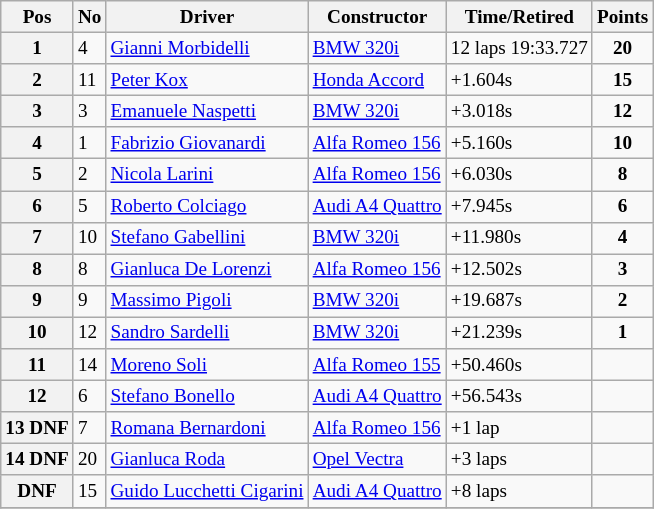<table class="wikitable" style="font-size: 80%;">
<tr>
<th>Pos</th>
<th>No</th>
<th>Driver</th>
<th>Constructor</th>
<th>Time/Retired</th>
<th>Points</th>
</tr>
<tr>
<th>1</th>
<td>4</td>
<td> <a href='#'>Gianni Morbidelli</a></td>
<td><a href='#'>BMW 320i</a></td>
<td>12 laps 19:33.727</td>
<td style="text-align:center"><strong>20</strong></td>
</tr>
<tr>
<th>2</th>
<td>11</td>
<td> <a href='#'>Peter Kox</a></td>
<td><a href='#'>Honda Accord</a></td>
<td>+1.604s</td>
<td style="text-align:center"><strong>15</strong></td>
</tr>
<tr>
<th>3</th>
<td>3</td>
<td> <a href='#'>Emanuele Naspetti</a></td>
<td><a href='#'>BMW 320i</a></td>
<td>+3.018s</td>
<td style="text-align:center"><strong>12</strong></td>
</tr>
<tr>
<th>4</th>
<td>1</td>
<td> <a href='#'>Fabrizio Giovanardi</a></td>
<td><a href='#'>Alfa Romeo 156</a></td>
<td>+5.160s</td>
<td style="text-align:center"><strong>10</strong></td>
</tr>
<tr>
<th>5</th>
<td>2</td>
<td> <a href='#'>Nicola Larini</a></td>
<td><a href='#'>Alfa Romeo 156</a></td>
<td>+6.030s</td>
<td style="text-align:center"><strong>8</strong></td>
</tr>
<tr>
<th>6</th>
<td>5</td>
<td> <a href='#'>Roberto Colciago</a></td>
<td><a href='#'>Audi A4 Quattro</a></td>
<td>+7.945s</td>
<td style="text-align:center"><strong>6</strong></td>
</tr>
<tr>
<th>7</th>
<td>10</td>
<td> <a href='#'>Stefano Gabellini</a></td>
<td><a href='#'>BMW 320i</a></td>
<td>+11.980s</td>
<td style="text-align:center"><strong>4</strong></td>
</tr>
<tr>
<th>8</th>
<td>8</td>
<td> <a href='#'>Gianluca De Lorenzi</a></td>
<td><a href='#'>Alfa Romeo 156</a></td>
<td>+12.502s</td>
<td style="text-align:center"><strong>3</strong></td>
</tr>
<tr>
<th>9</th>
<td>9</td>
<td> <a href='#'>Massimo Pigoli</a></td>
<td><a href='#'>BMW 320i</a></td>
<td>+19.687s</td>
<td style="text-align:center"><strong>2</strong></td>
</tr>
<tr>
<th>10</th>
<td>12</td>
<td> <a href='#'>Sandro Sardelli</a></td>
<td><a href='#'>BMW 320i</a></td>
<td>+21.239s</td>
<td style="text-align:center"><strong>1</strong></td>
</tr>
<tr>
<th>11</th>
<td>14</td>
<td> <a href='#'>Moreno Soli</a></td>
<td><a href='#'>Alfa Romeo 155</a></td>
<td>+50.460s</td>
<td></td>
</tr>
<tr>
<th>12</th>
<td>6</td>
<td> <a href='#'>Stefano Bonello</a></td>
<td><a href='#'>Audi A4 Quattro</a></td>
<td>+56.543s</td>
<td></td>
</tr>
<tr>
<th>13 DNF</th>
<td>7</td>
<td> <a href='#'>Romana Bernardoni</a></td>
<td><a href='#'>Alfa Romeo 156</a></td>
<td>+1 lap</td>
<td></td>
</tr>
<tr>
<th>14 DNF</th>
<td>20</td>
<td> <a href='#'>Gianluca Roda</a></td>
<td><a href='#'>Opel Vectra</a></td>
<td>+3 laps</td>
<td></td>
</tr>
<tr>
<th>DNF</th>
<td>15</td>
<td> <a href='#'>Guido Lucchetti Cigarini</a></td>
<td><a href='#'>Audi A4 Quattro</a></td>
<td>+8 laps</td>
<td></td>
</tr>
<tr>
</tr>
</table>
